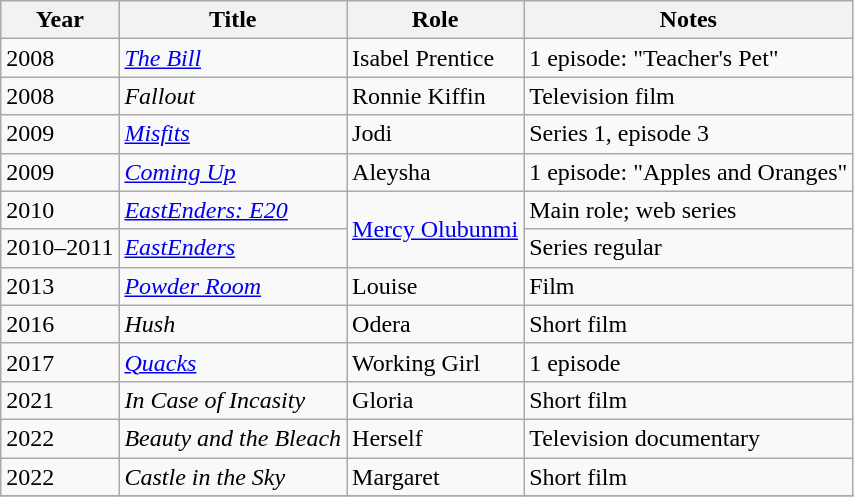<table class="wikitable">
<tr>
<th>Year</th>
<th>Title</th>
<th>Role</th>
<th>Notes</th>
</tr>
<tr>
<td>2008</td>
<td><em><a href='#'>The Bill</a></em></td>
<td>Isabel Prentice</td>
<td>1 episode: "Teacher's Pet"</td>
</tr>
<tr>
<td>2008</td>
<td><em>Fallout</em></td>
<td>Ronnie Kiffin</td>
<td>Television film</td>
</tr>
<tr>
<td>2009</td>
<td><em><a href='#'>Misfits</a></em></td>
<td>Jodi</td>
<td>Series 1, episode 3</td>
</tr>
<tr>
<td>2009</td>
<td><em><a href='#'>Coming Up</a></em></td>
<td>Aleysha</td>
<td>1 episode: "Apples and Oranges"</td>
</tr>
<tr>
<td>2010</td>
<td><em><a href='#'>EastEnders: E20</a></em></td>
<td rowspan="2"><a href='#'>Mercy Olubunmi</a></td>
<td>Main role; web series</td>
</tr>
<tr>
<td>2010–2011</td>
<td><em><a href='#'>EastEnders</a></em></td>
<td>Series regular</td>
</tr>
<tr>
<td>2013</td>
<td><em><a href='#'>Powder Room</a></em></td>
<td>Louise</td>
<td>Film</td>
</tr>
<tr>
<td>2016</td>
<td><em>Hush</em></td>
<td>Odera</td>
<td>Short film</td>
</tr>
<tr>
<td>2017</td>
<td><em><a href='#'>Quacks</a></em></td>
<td>Working Girl</td>
<td>1 episode</td>
</tr>
<tr>
<td>2021</td>
<td><em>In Case of Incasity</em></td>
<td>Gloria</td>
<td>Short film</td>
</tr>
<tr>
<td>2022</td>
<td><em>Beauty and the Bleach</em></td>
<td>Herself</td>
<td>Television documentary</td>
</tr>
<tr>
<td>2022</td>
<td><em>Castle in the Sky</em></td>
<td>Margaret</td>
<td>Short film</td>
</tr>
<tr>
</tr>
</table>
